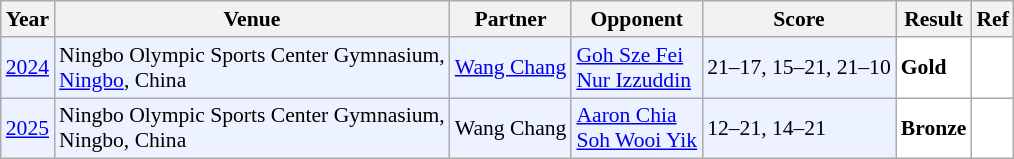<table class="sortable wikitable" style="font-size: 90%;">
<tr>
<th>Year</th>
<th>Venue</th>
<th>Partner</th>
<th>Opponent</th>
<th>Score</th>
<th>Result</th>
<th>Ref</th>
</tr>
<tr style="background:#ECF2FF">
<td align="center"><a href='#'>2024</a></td>
<td align="left">Ningbo Olympic Sports Center Gymnasium,<br><a href='#'>Ningbo</a>, China</td>
<td align="left"> <a href='#'>Wang Chang</a></td>
<td align="left"> <a href='#'>Goh Sze Fei</a><br> <a href='#'>Nur Izzuddin</a></td>
<td align="left">21–17, 15–21, 21–10</td>
<td style="text-align:left; background:white"> <strong>Gold</strong></td>
<td style="text-align:center; background:white"></td>
</tr>
<tr style="background:#ECF2FF">
<td align="center"><a href='#'>2025</a></td>
<td align="left">Ningbo Olympic Sports Center Gymnasium,<br>Ningbo, China</td>
<td align="left"> Wang Chang</td>
<td align="left"> <a href='#'>Aaron Chia</a><br> <a href='#'>Soh Wooi Yik</a></td>
<td align="left">12–21, 14–21</td>
<td style="text-align:left; background: white"> <strong>Bronze</strong></td>
<td style="text-align:center; background: white"></td>
</tr>
</table>
